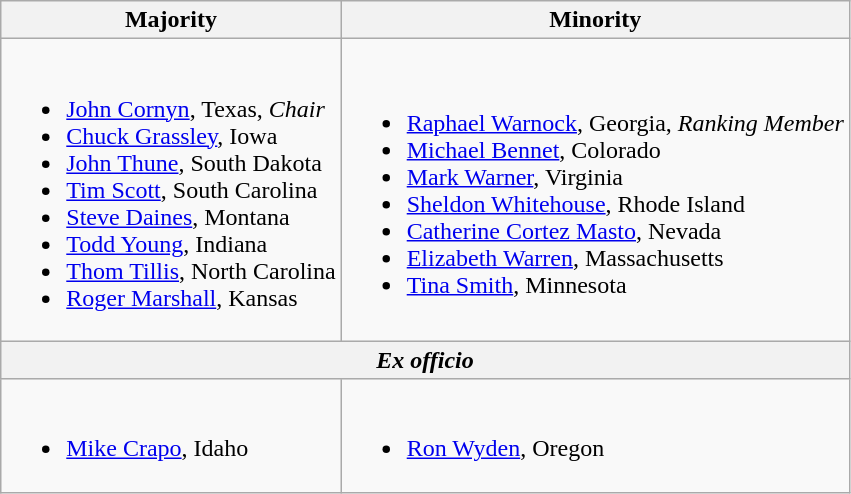<table class=wikitable>
<tr>
<th>Majority</th>
<th>Minority</th>
</tr>
<tr>
<td><br><ul><li><a href='#'>John Cornyn</a>, Texas, <em>Chair</em></li><li><a href='#'>Chuck Grassley</a>, Iowa</li><li><a href='#'>John Thune</a>, South Dakota</li><li><a href='#'>Tim Scott</a>, South Carolina</li><li><a href='#'>Steve Daines</a>, Montana</li><li><a href='#'>Todd Young</a>, Indiana</li><li><a href='#'>Thom Tillis</a>, North Carolina</li><li><a href='#'>Roger Marshall</a>, Kansas</li></ul></td>
<td><br><ul><li><a href='#'>Raphael Warnock</a>, Georgia, <em>Ranking Member</em></li><li><a href='#'>Michael Bennet</a>, Colorado</li><li><a href='#'>Mark Warner</a>, Virginia</li><li><a href='#'>Sheldon Whitehouse</a>, Rhode Island</li><li><a href='#'>Catherine Cortez Masto</a>, Nevada</li><li><a href='#'>Elizabeth Warren</a>, Massachusetts</li><li><a href='#'>Tina Smith</a>, Minnesota</li></ul></td>
</tr>
<tr>
<th colspan=2><em>Ex officio</em></th>
</tr>
<tr>
<td><br><ul><li><a href='#'>Mike Crapo</a>, Idaho</li></ul></td>
<td><br><ul><li><a href='#'>Ron Wyden</a>, Oregon</li></ul></td>
</tr>
</table>
